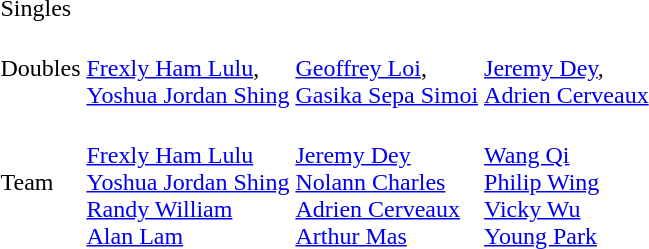<table>
<tr>
<td>Singles</td>
<td></td>
<td></td>
<td></td>
</tr>
<tr>
<td>Doubles</td>
<td><br><a href='#'>Frexly Ham Lulu</a>,<br><a href='#'>Yoshua Jordan Shing</a></td>
<td><br><a href='#'>Geoffrey Loi</a>,<br><a href='#'>Gasika Sepa Simoi</a></td>
<td><br><a href='#'>Jeremy Dey</a>,<br><a href='#'>Adrien Cerveaux</a></td>
</tr>
<tr>
<td>Team</td>
<td><br><a href='#'>Frexly Ham Lulu</a><br><a href='#'>Yoshua Jordan Shing</a><br><a href='#'>Randy William</a><br><a href='#'>Alan Lam</a></td>
<td><br><a href='#'>Jeremy Dey</a><br><a href='#'>Nolann Charles</a><br><a href='#'>Adrien Cerveaux</a><br><a href='#'>Arthur Mas</a></td>
<td><br><a href='#'>Wang Qi</a><br><a href='#'>Philip Wing</a><br><a href='#'>Vicky Wu</a><br><a href='#'>Young Park</a></td>
</tr>
</table>
